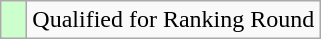<table class="wikitable" style="text-align: left;">
<tr>
<td width="10px" bgcolor="#ccffcc"></td>
<td>Qualified for Ranking Round</td>
</tr>
</table>
